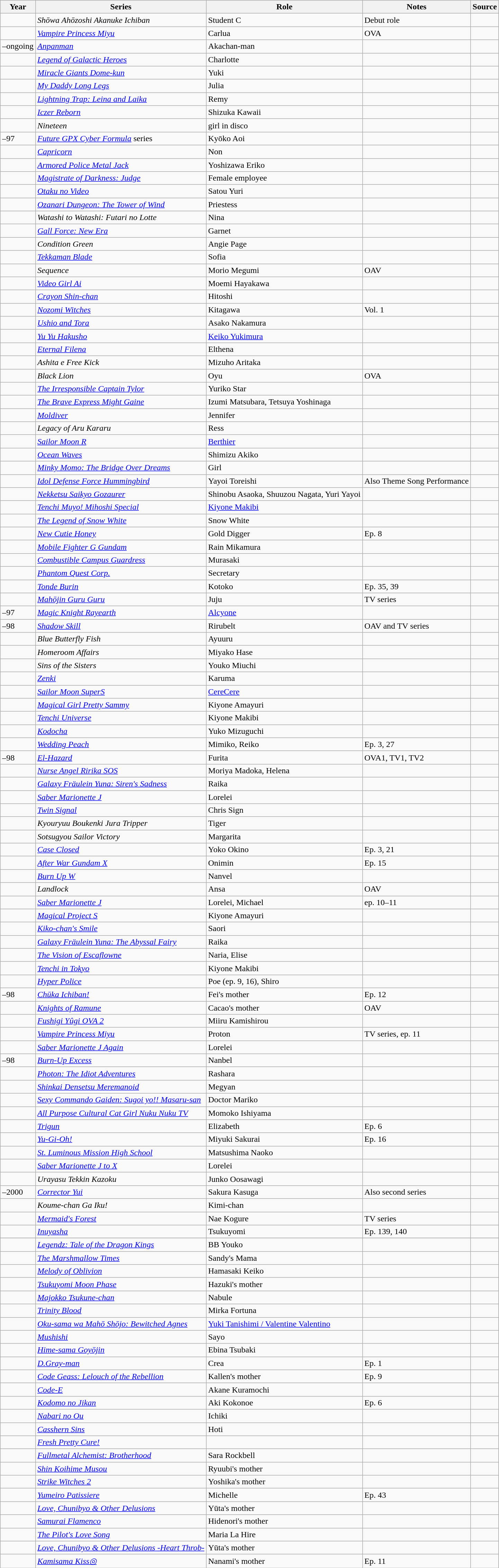<table class="wikitable sortable plainrowheaders">
<tr>
<th>Year</th>
<th>Series</th>
<th>Role</th>
<th class="unsortable">Notes</th>
<th class="unsortable">Source</th>
</tr>
<tr>
<td></td>
<td><em>Shōwa Ahōzoshi Akanuke Ichiban</em></td>
<td>Student C</td>
<td>Debut role</td>
<td></td>
</tr>
<tr>
<td></td>
<td><em><a href='#'>Vampire Princess Miyu</a></em></td>
<td>Carlua</td>
<td>OVA</td>
<td></td>
</tr>
<tr>
<td>–ongoing</td>
<td><em><a href='#'>Anpanman</a></em></td>
<td>Akachan-man</td>
<td></td>
<td></td>
</tr>
<tr>
<td></td>
<td><em><a href='#'>Legend of Galactic Heroes</a></em></td>
<td>Charlotte</td>
<td></td>
<td></td>
</tr>
<tr>
<td></td>
<td><em><a href='#'>Miracle Giants Dome-kun</a></em></td>
<td>Yuki</td>
<td></td>
<td></td>
</tr>
<tr>
<td></td>
<td><em><a href='#'>My Daddy Long Legs</a></em></td>
<td>Julia</td>
<td></td>
<td></td>
</tr>
<tr>
<td></td>
<td><em><a href='#'>Lightning Trap: Leina and Laika</a></em></td>
<td>Remy</td>
<td></td>
<td></td>
</tr>
<tr>
<td></td>
<td><em><a href='#'>Iczer Reborn</a></em></td>
<td>Shizuka Kawaii</td>
<td></td>
<td></td>
</tr>
<tr>
<td></td>
<td><em>Nineteen</em></td>
<td>girl in disco</td>
<td></td>
<td></td>
</tr>
<tr>
<td>–97</td>
<td><em><a href='#'>Future GPX Cyber Formula</a></em> series</td>
<td>Kyōko Aoi</td>
<td></td>
<td></td>
</tr>
<tr>
<td></td>
<td><em><a href='#'>Capricorn</a></em></td>
<td>Non</td>
<td></td>
<td></td>
</tr>
<tr>
<td></td>
<td><em><a href='#'>Armored Police Metal Jack</a></em></td>
<td>Yoshizawa Eriko</td>
<td></td>
<td></td>
</tr>
<tr>
<td></td>
<td><em><a href='#'>Magistrate of Darkness: Judge</a></em></td>
<td>Female employee</td>
<td></td>
<td></td>
</tr>
<tr>
<td></td>
<td><em><a href='#'>Otaku no Video</a></em></td>
<td>Satou Yuri</td>
<td></td>
<td></td>
</tr>
<tr>
<td></td>
<td><em><a href='#'>Ozanari Dungeon: The Tower of Wind</a></em></td>
<td>Priestess</td>
<td></td>
<td></td>
</tr>
<tr>
<td></td>
<td><em>Watashi to Watashi: Futari no Lotte</em></td>
<td>Nina</td>
<td></td>
<td></td>
</tr>
<tr>
<td></td>
<td><em><a href='#'>Gall Force: New Era</a></em></td>
<td>Garnet</td>
<td></td>
<td></td>
</tr>
<tr>
<td></td>
<td><em>Condition Green</em></td>
<td>Angie Page</td>
<td></td>
<td></td>
</tr>
<tr>
<td></td>
<td><em><a href='#'>Tekkaman Blade</a></em></td>
<td>Sofia</td>
<td></td>
<td></td>
</tr>
<tr>
<td></td>
<td><em>Sequence</em></td>
<td>Morio Megumi</td>
<td>OAV</td>
<td></td>
</tr>
<tr>
<td></td>
<td><em><a href='#'>Video Girl Ai</a></em></td>
<td>Moemi Hayakawa</td>
<td></td>
<td></td>
</tr>
<tr>
<td></td>
<td><em><a href='#'>Crayon Shin-chan</a></em></td>
<td>Hitoshi</td>
<td></td>
<td></td>
</tr>
<tr>
<td></td>
<td><em><a href='#'>Nozomi Witches</a></em></td>
<td>Kitagawa</td>
<td>Vol. 1</td>
<td></td>
</tr>
<tr>
<td></td>
<td><em><a href='#'>Ushio and Tora</a></em></td>
<td>Asako Nakamura</td>
<td></td>
<td></td>
</tr>
<tr>
<td></td>
<td><em><a href='#'>Yu Yu Hakusho</a></em></td>
<td><a href='#'>Keiko Yukimura</a></td>
<td></td>
<td></td>
</tr>
<tr>
<td></td>
<td><em><a href='#'>Eternal Filena</a></em></td>
<td>Elthena</td>
<td></td>
<td></td>
</tr>
<tr>
<td></td>
<td><em>Ashita e Free Kick</em></td>
<td>Mizuho Aritaka</td>
<td></td>
<td></td>
</tr>
<tr>
<td></td>
<td><em>Black Lion</em></td>
<td>Oyu</td>
<td>OVA</td>
<td></td>
</tr>
<tr>
<td></td>
<td><em><a href='#'>The Irresponsible Captain Tylor</a></em></td>
<td>Yuriko Star</td>
<td></td>
<td></td>
</tr>
<tr>
<td></td>
<td><em><a href='#'>The Brave Express Might Gaine</a></em></td>
<td>Izumi Matsubara, Tetsuya Yoshinaga</td>
<td></td>
<td></td>
</tr>
<tr>
<td></td>
<td><em><a href='#'>Moldiver</a></em></td>
<td>Jennifer</td>
<td></td>
<td></td>
</tr>
<tr>
<td></td>
<td><em>Legacy of Aru Kararu</em></td>
<td>Ress</td>
<td></td>
<td></td>
</tr>
<tr>
<td></td>
<td><em><a href='#'>Sailor Moon R</a></em></td>
<td><a href='#'>Berthier</a></td>
<td></td>
<td></td>
</tr>
<tr>
<td></td>
<td><em><a href='#'>Ocean Waves</a></em></td>
<td>Shimizu Akiko</td>
<td></td>
<td></td>
</tr>
<tr>
<td></td>
<td><em><a href='#'>Minky Momo: The Bridge Over Dreams</a></em></td>
<td>Girl</td>
<td></td>
<td></td>
</tr>
<tr>
<td></td>
<td><em><a href='#'>Idol Defense Force Hummingbird</a></em></td>
<td>Yayoi Toreishi</td>
<td>Also Theme Song Performance</td>
<td></td>
</tr>
<tr>
<td></td>
<td><em><a href='#'>Nekketsu Saikyo Gozaurer</a></em></td>
<td>Shinobu Asaoka, Shuuzou Nagata, Yuri Yayoi</td>
<td></td>
<td></td>
</tr>
<tr>
<td></td>
<td><em><a href='#'>Tenchi Muyo! Mihoshi Special</a></em></td>
<td><a href='#'>Kiyone Makibi</a></td>
<td></td>
<td></td>
</tr>
<tr>
<td></td>
<td><em><a href='#'>The Legend of Snow White</a></em></td>
<td>Snow White</td>
<td></td>
<td></td>
</tr>
<tr>
<td></td>
<td><em><a href='#'>New Cutie Honey</a></em></td>
<td>Gold Digger</td>
<td>Ep. 8</td>
<td></td>
</tr>
<tr>
<td></td>
<td><em><a href='#'>Mobile Fighter G Gundam</a></em></td>
<td>Rain Mikamura</td>
<td></td>
<td></td>
</tr>
<tr>
<td></td>
<td><em><a href='#'>Combustible Campus Guardress</a></em></td>
<td>Murasaki</td>
<td></td>
<td></td>
</tr>
<tr>
<td></td>
<td><em><a href='#'>Phantom Quest Corp.</a></em></td>
<td>Secretary</td>
<td></td>
<td></td>
</tr>
<tr>
<td></td>
<td><em><a href='#'>Tonde Burin</a></em></td>
<td>Kotoko</td>
<td>Ep. 35, 39</td>
<td></td>
</tr>
<tr>
<td></td>
<td><em><a href='#'>Mahōjin Guru Guru</a></em></td>
<td>Juju</td>
<td>TV series</td>
<td></td>
</tr>
<tr>
<td>–97</td>
<td><em><a href='#'>Magic Knight Rayearth</a></em></td>
<td><a href='#'>Alcyone</a></td>
<td></td>
<td></td>
</tr>
<tr>
<td>–98</td>
<td><em><a href='#'>Shadow Skill</a></em></td>
<td>Rirubelt</td>
<td>OAV and TV series</td>
<td></td>
</tr>
<tr>
<td></td>
<td><em>Blue Butterfly Fish</em></td>
<td>Ayuuru</td>
<td></td>
<td></td>
</tr>
<tr>
<td></td>
<td><em>Homeroom Affairs</em></td>
<td>Miyako Hase</td>
<td></td>
<td></td>
</tr>
<tr>
<td></td>
<td><em>Sins of the Sisters</em></td>
<td>Youko Miuchi</td>
<td></td>
<td></td>
</tr>
<tr>
<td></td>
<td><em><a href='#'>Zenki</a></em></td>
<td>Karuma</td>
<td></td>
<td></td>
</tr>
<tr>
<td></td>
<td><em><a href='#'>Sailor Moon SuperS</a></em></td>
<td><a href='#'>CereCere</a></td>
<td></td>
<td></td>
</tr>
<tr>
<td></td>
<td><em><a href='#'>Magical Girl Pretty Sammy</a></em></td>
<td>Kiyone Amayuri</td>
<td></td>
<td></td>
</tr>
<tr>
<td></td>
<td><em><a href='#'>Tenchi Universe</a></em></td>
<td>Kiyone Makibi</td>
<td></td>
<td></td>
</tr>
<tr>
<td></td>
<td><em><a href='#'>Kodocha</a></em></td>
<td>Yuko Mizuguchi</td>
<td></td>
<td></td>
</tr>
<tr>
<td></td>
<td><em><a href='#'>Wedding Peach</a></em></td>
<td>Mimiko, Reiko</td>
<td>Ep. 3, 27</td>
<td></td>
</tr>
<tr>
<td>–98</td>
<td><em><a href='#'>El-Hazard</a></em></td>
<td>Furita</td>
<td>OVA1, TV1, TV2</td>
<td></td>
</tr>
<tr>
<td></td>
<td><em><a href='#'>Nurse Angel Ririka SOS</a></em></td>
<td>Moriya Madoka, Helena</td>
<td></td>
<td></td>
</tr>
<tr>
<td></td>
<td><em><a href='#'>Galaxy Fräulein Yuna: Siren's Sadness</a></em></td>
<td>Raika</td>
<td></td>
<td></td>
</tr>
<tr>
<td></td>
<td><em><a href='#'>Saber Marionette J</a></em></td>
<td>Lorelei</td>
<td></td>
<td></td>
</tr>
<tr>
<td></td>
<td><em><a href='#'>Twin Signal</a></em></td>
<td>Chris Sign</td>
<td></td>
<td></td>
</tr>
<tr>
<td></td>
<td><em>Kyouryuu Boukenki Jura Tripper</em></td>
<td>Tiger</td>
<td></td>
<td></td>
</tr>
<tr>
<td></td>
<td><em>Sotsugyou Sailor Victory</em></td>
<td>Margarita</td>
<td></td>
<td></td>
</tr>
<tr>
<td></td>
<td><em><a href='#'>Case Closed</a></em></td>
<td>Yoko Okino</td>
<td>Ep. 3, 21</td>
<td></td>
</tr>
<tr>
<td></td>
<td><em><a href='#'>After War Gundam X</a></em></td>
<td>Onimin</td>
<td>Ep. 15</td>
<td></td>
</tr>
<tr>
<td></td>
<td><em><a href='#'>Burn Up W</a></em></td>
<td>Nanvel</td>
<td></td>
<td></td>
</tr>
<tr>
<td></td>
<td><em>Landlock</em></td>
<td>Ansa</td>
<td>OAV</td>
<td></td>
</tr>
<tr>
<td></td>
<td><em><a href='#'>Saber Marionette J</a></em></td>
<td>Lorelei, Michael</td>
<td>ep. 10–11</td>
<td></td>
</tr>
<tr>
<td></td>
<td><em><a href='#'>Magical Project S</a></em></td>
<td>Kiyone Amayuri</td>
<td></td>
<td></td>
</tr>
<tr>
<td></td>
<td><em><a href='#'>Kiko-chan's Smile</a></em></td>
<td>Saori</td>
<td></td>
<td></td>
</tr>
<tr>
<td></td>
<td><em><a href='#'>Galaxy Fräulein Yuna: The Abyssal Fairy</a></em></td>
<td>Raika</td>
<td></td>
<td></td>
</tr>
<tr>
<td></td>
<td><em><a href='#'>The Vision of Escaflowne</a></em></td>
<td>Naria, Elise</td>
<td></td>
<td></td>
</tr>
<tr>
<td></td>
<td><em><a href='#'>Tenchi in Tokyo</a></em></td>
<td>Kiyone Makibi</td>
<td></td>
<td></td>
</tr>
<tr>
<td></td>
<td><em><a href='#'>Hyper Police</a></em></td>
<td>Poe (ep. 9, 16), Shiro</td>
<td></td>
<td></td>
</tr>
<tr>
<td>–98</td>
<td><em><a href='#'>Chūka Ichiban!</a></em></td>
<td>Fei's mother</td>
<td>Ep. 12</td>
<td></td>
</tr>
<tr>
<td></td>
<td><em><a href='#'>Knights of Ramune</a></em></td>
<td>Cacao's mother</td>
<td>OAV</td>
<td></td>
</tr>
<tr>
<td></td>
<td><em><a href='#'>Fushigi Yûgi OVA 2</a></em></td>
<td>Miiru Kamishirou</td>
<td></td>
<td></td>
</tr>
<tr>
<td></td>
<td><em><a href='#'>Vampire Princess Miyu</a></em></td>
<td>Proton</td>
<td>TV series, ep. 11</td>
<td></td>
</tr>
<tr>
<td></td>
<td><em><a href='#'>Saber Marionette J Again</a></em></td>
<td>Lorelei</td>
<td></td>
<td></td>
</tr>
<tr>
<td>–98</td>
<td><em><a href='#'>Burn-Up Excess</a></em></td>
<td>Nanbel</td>
<td></td>
<td></td>
</tr>
<tr>
<td></td>
<td><em><a href='#'>Photon: The Idiot Adventures</a></em></td>
<td>Rashara</td>
<td></td>
<td></td>
</tr>
<tr>
<td></td>
<td><em><a href='#'>Shinkai Densetsu Meremanoid</a></em></td>
<td>Megyan</td>
<td></td>
<td></td>
</tr>
<tr>
<td></td>
<td><em><a href='#'>Sexy Commando Gaiden: Sugoi yo!! Masaru-san</a></em></td>
<td>Doctor Mariko</td>
<td></td>
<td></td>
</tr>
<tr>
<td></td>
<td><em><a href='#'>All Purpose Cultural Cat Girl Nuku Nuku TV</a></em></td>
<td>Momoko Ishiyama</td>
<td></td>
<td></td>
</tr>
<tr>
<td></td>
<td><em><a href='#'>Trigun</a></em></td>
<td>Elizabeth</td>
<td>Ep. 6</td>
<td></td>
</tr>
<tr>
<td></td>
<td><em><a href='#'>Yu-Gi-Oh!</a></em></td>
<td>Miyuki Sakurai</td>
<td>Ep. 16</td>
<td></td>
</tr>
<tr>
<td></td>
<td><em><a href='#'>St. Luminous Mission High School</a></em></td>
<td>Matsushima Naoko</td>
<td></td>
<td></td>
</tr>
<tr>
<td></td>
<td><em><a href='#'>Saber Marionette J to X</a></em></td>
<td>Lorelei</td>
<td></td>
<td></td>
</tr>
<tr>
<td></td>
<td><em>Urayasu Tekkin Kazoku</em></td>
<td>Junko Oosawagi</td>
<td></td>
<td></td>
</tr>
<tr>
<td>–2000</td>
<td><em><a href='#'>Corrector Yui</a></em></td>
<td>Sakura Kasuga</td>
<td>Also second series</td>
<td></td>
</tr>
<tr>
<td></td>
<td><em>Koume-chan Ga Iku!</em></td>
<td>Kimi-chan</td>
<td></td>
<td></td>
</tr>
<tr>
<td></td>
<td><em><a href='#'>Mermaid's Forest</a></em></td>
<td>Nae Kogure</td>
<td>TV series</td>
<td></td>
</tr>
<tr>
<td></td>
<td><em><a href='#'>Inuyasha</a></em></td>
<td>Tsukuyomi</td>
<td>Ep. 139, 140</td>
<td></td>
</tr>
<tr>
</tr>
<tr>
<td></td>
<td><em><a href='#'>Legendz: Tale of the Dragon Kings</a></em></td>
<td>BB Youko</td>
<td></td>
<td></td>
</tr>
<tr>
<td></td>
<td><em><a href='#'>The Marshmallow Times</a></em></td>
<td>Sandy's Mama</td>
<td></td>
<td></td>
</tr>
<tr>
<td></td>
<td><em><a href='#'>Melody of Oblivion</a></em></td>
<td>Hamasaki Keiko</td>
<td></td>
<td></td>
</tr>
<tr>
<td></td>
<td><em><a href='#'>Tsukuyomi Moon Phase</a></em></td>
<td>Hazuki's mother</td>
<td></td>
<td></td>
</tr>
<tr>
<td></td>
<td><em><a href='#'>Majokko Tsukune-chan</a></em></td>
<td>Nabule</td>
<td></td>
<td></td>
</tr>
<tr>
<td></td>
<td><em><a href='#'>Trinity Blood</a></em></td>
<td>Mirka Fortuna</td>
<td></td>
<td></td>
</tr>
<tr>
<td></td>
<td><em><a href='#'>Oku-sama wa Mahō Shōjo: Bewitched Agnes</a></em></td>
<td><a href='#'>Yuki Tanishimi / Valentine Valentino</a></td>
<td></td>
<td></td>
</tr>
<tr>
<td></td>
<td><em><a href='#'>Mushishi</a></em></td>
<td>Sayo</td>
<td></td>
<td></td>
</tr>
<tr>
<td></td>
<td><em><a href='#'>Hime-sama Goyōjin</a></em></td>
<td>Ebina Tsubaki </td>
<td></td>
<td></td>
</tr>
<tr>
<td></td>
<td><em><a href='#'>D.Gray-man</a></em></td>
<td>Crea</td>
<td>Ep. 1</td>
<td></td>
</tr>
<tr>
<td></td>
<td><em><a href='#'>Code Geass: Lelouch of the Rebellion</a></em></td>
<td>Kallen's mother</td>
<td>Ep. 9</td>
<td></td>
</tr>
<tr>
<td></td>
<td><em><a href='#'>Code-E</a></em></td>
<td>Akane Kuramochi</td>
<td></td>
<td></td>
</tr>
<tr>
<td></td>
<td><em><a href='#'>Kodomo no Jikan</a></em></td>
<td>Aki Kokonoe</td>
<td>Ep. 6</td>
<td></td>
</tr>
<tr>
<td></td>
<td><em><a href='#'>Nabari no Ou</a></em></td>
<td>Ichiki</td>
<td></td>
<td></td>
</tr>
<tr>
<td></td>
<td><em><a href='#'>Casshern Sins</a></em></td>
<td>Hoti</td>
<td></td>
<td></td>
</tr>
<tr>
<td></td>
<td><em><a href='#'>Fresh Pretty Cure!</a></em></td>
<td></td>
<td></td>
<td></td>
</tr>
<tr>
<td></td>
<td><em><a href='#'>Fullmetal Alchemist: Brotherhood</a></em></td>
<td>Sara Rockbell</td>
<td></td>
<td></td>
</tr>
<tr>
<td></td>
<td><em><a href='#'>Shin Koihime Musou</a></em></td>
<td>Ryuubi's mother</td>
<td></td>
<td></td>
</tr>
<tr>
<td></td>
<td><em><a href='#'>Strike Witches 2</a></em></td>
<td>Yoshika's mother</td>
<td></td>
<td></td>
</tr>
<tr>
<td></td>
<td><em><a href='#'>Yumeiro Patissiere</a></em></td>
<td>Michelle</td>
<td>Ep. 43</td>
<td></td>
</tr>
<tr>
<td></td>
<td><em><a href='#'>Love, Chunibyo & Other Delusions</a></em></td>
<td>Yūta's mother</td>
<td></td>
<td></td>
</tr>
<tr>
<td></td>
<td><em><a href='#'>Samurai Flamenco</a></em></td>
<td>Hidenori's mother</td>
<td></td>
<td></td>
</tr>
<tr>
<td></td>
<td><em><a href='#'>The Pilot's Love Song</a></em></td>
<td>Maria La Hire</td>
<td></td>
<td></td>
</tr>
<tr>
<td></td>
<td><em><a href='#'>Love, Chunibyo & Other Delusions -Heart Throb-</a></em></td>
<td>Yūta's mother</td>
<td></td>
<td></td>
</tr>
<tr>
<td></td>
<td><em><a href='#'>Kamisama Kiss◎</a></em></td>
<td>Nanami's mother</td>
<td>Ep. 11</td>
<td></td>
</tr>
</table>
